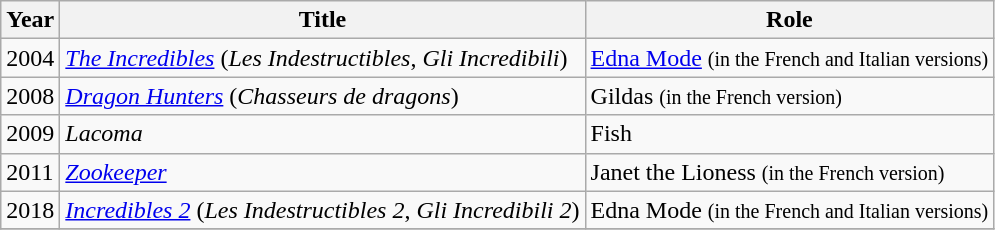<table class="wikitable">
<tr>
<th>Year</th>
<th>Title</th>
<th>Role</th>
</tr>
<tr>
<td>2004</td>
<td><em><a href='#'>The Incredibles</a></em> (<em>Les Indestructibles</em>, <em>Gli Incredibili</em>)</td>
<td><a href='#'>Edna Mode</a> <small>(in the French and Italian versions)</small></td>
</tr>
<tr>
<td>2008</td>
<td><em><a href='#'>Dragon Hunters</a></em> (<em>Chasseurs de dragons</em>)</td>
<td>Gildas <small>(in the French version)</small></td>
</tr>
<tr>
<td>2009</td>
<td><em>Lacoma</em></td>
<td>Fish</td>
</tr>
<tr>
<td>2011</td>
<td><em><a href='#'>Zookeeper</a></em></td>
<td>Janet the Lioness <small>(in the French version)</small></td>
</tr>
<tr>
<td>2018</td>
<td><em><a href='#'>Incredibles 2</a></em> (<em>Les Indestructibles 2</em>, <em>Gli Incredibili 2</em>)</td>
<td>Edna Mode <small>(in the French and Italian versions)</small></td>
</tr>
<tr>
</tr>
</table>
